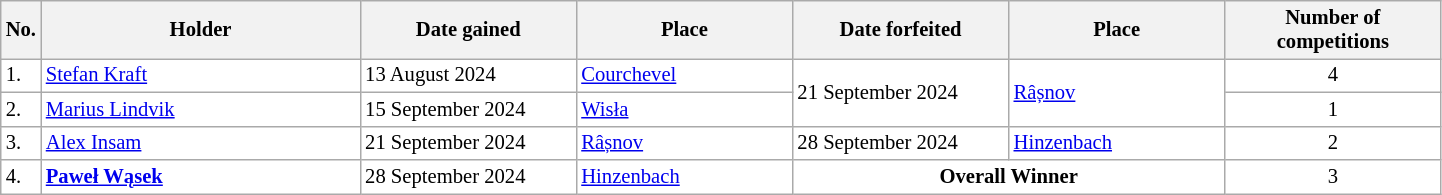<table class="wikitable plainrowheaders" style="background:#fff; font-size:86%; line-height:16px; border:grey solid 1px; border-collapse:collapse;">
<tr>
<th style="width:1em;">No.</th>
<th style="width:15em;">Holder </th>
<th style="width:10em;">Date gained</th>
<th style="width:10em;">Place</th>
<th style="width:10em;">Date forfeited</th>
<th style="width:10em;">Place</th>
<th style="width:10em;">Number of competitions</th>
</tr>
<tr>
<td>1.</td>
<td> <a href='#'>Stefan Kraft</a></td>
<td>13 August 2024</td>
<td> <a href='#'>Courchevel</a></td>
<td rowspan=2>21 September 2024</td>
<td rowspan=2> <a href='#'>Râșnov</a></td>
<td align=center>4</td>
</tr>
<tr>
<td>2.</td>
<td> <a href='#'>Marius Lindvik</a></td>
<td>15 September 2024</td>
<td> <a href='#'>Wisła</a></td>
<td align=center>1</td>
</tr>
<tr>
<td>3.</td>
<td> <a href='#'>Alex Insam</a></td>
<td>21 September 2024</td>
<td> <a href='#'>Râșnov</a></td>
<td>28 September 2024</td>
<td> <a href='#'>Hinzenbach</a></td>
<td align=center>2</td>
</tr>
<tr>
<td>4.</td>
<td> <strong><a href='#'>Paweł Wąsek</a></strong></td>
<td>28 September 2024</td>
<td> <a href='#'>Hinzenbach</a></td>
<td align=center colspan=2><strong>Overall Winner</strong></td>
<td align=center>3</td>
</tr>
</table>
